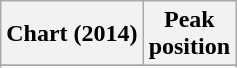<table class="wikitable sortable">
<tr>
<th>Chart (2014)</th>
<th>Peak<br>position</th>
</tr>
<tr>
</tr>
<tr>
</tr>
<tr>
</tr>
</table>
